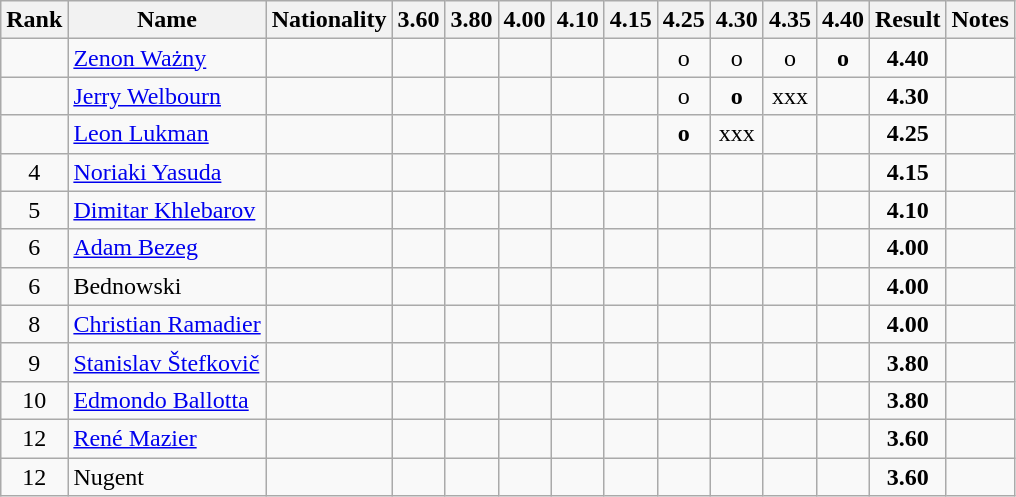<table class="wikitable sortable" style="text-align:center">
<tr>
<th>Rank</th>
<th>Name</th>
<th>Nationality</th>
<th>3.60</th>
<th>3.80</th>
<th>4.00</th>
<th>4.10</th>
<th>4.15</th>
<th>4.25</th>
<th>4.30</th>
<th>4.35</th>
<th>4.40</th>
<th>Result</th>
<th>Notes</th>
</tr>
<tr>
<td></td>
<td align=left><a href='#'>Zenon Ważny</a></td>
<td align=left></td>
<td></td>
<td></td>
<td></td>
<td></td>
<td></td>
<td>o</td>
<td>o</td>
<td>o</td>
<td><strong>o</strong></td>
<td><strong>4.40</strong></td>
<td></td>
</tr>
<tr>
<td></td>
<td align=left><a href='#'>Jerry Welbourn</a></td>
<td align=left></td>
<td></td>
<td></td>
<td></td>
<td></td>
<td></td>
<td>o</td>
<td><strong>o</strong></td>
<td>xxx</td>
<td></td>
<td><strong>4.30</strong></td>
<td></td>
</tr>
<tr>
<td></td>
<td align=left><a href='#'>Leon Lukman</a></td>
<td align=left></td>
<td></td>
<td></td>
<td></td>
<td></td>
<td></td>
<td><strong>o</strong></td>
<td>xxx</td>
<td></td>
<td></td>
<td><strong>4.25</strong></td>
<td></td>
</tr>
<tr>
<td>4</td>
<td align=left><a href='#'>Noriaki Yasuda</a></td>
<td align=left></td>
<td></td>
<td></td>
<td></td>
<td></td>
<td></td>
<td></td>
<td></td>
<td></td>
<td></td>
<td><strong>4.15</strong></td>
<td></td>
</tr>
<tr>
<td>5</td>
<td align=left><a href='#'>Dimitar Khlebarov</a></td>
<td align=left></td>
<td></td>
<td></td>
<td></td>
<td></td>
<td></td>
<td></td>
<td></td>
<td></td>
<td></td>
<td><strong>4.10</strong></td>
<td></td>
</tr>
<tr>
<td>6</td>
<td align=left><a href='#'>Adam Bezeg</a></td>
<td align=left></td>
<td></td>
<td></td>
<td></td>
<td></td>
<td></td>
<td></td>
<td></td>
<td></td>
<td></td>
<td><strong>4.00</strong></td>
<td></td>
</tr>
<tr>
<td>6</td>
<td align=left>Bednowski</td>
<td align=left></td>
<td></td>
<td></td>
<td></td>
<td></td>
<td></td>
<td></td>
<td></td>
<td></td>
<td></td>
<td><strong>4.00</strong></td>
<td></td>
</tr>
<tr>
<td>8</td>
<td align=left><a href='#'>Christian Ramadier</a></td>
<td align=left></td>
<td></td>
<td></td>
<td></td>
<td></td>
<td></td>
<td></td>
<td></td>
<td></td>
<td></td>
<td><strong>4.00</strong></td>
<td></td>
</tr>
<tr>
<td>9</td>
<td align=left><a href='#'>Stanislav Štefkovič</a></td>
<td align=left></td>
<td></td>
<td></td>
<td></td>
<td></td>
<td></td>
<td></td>
<td></td>
<td></td>
<td></td>
<td><strong>3.80</strong></td>
<td></td>
</tr>
<tr>
<td>10</td>
<td align=left><a href='#'>Edmondo Ballotta</a></td>
<td align=left></td>
<td></td>
<td></td>
<td></td>
<td></td>
<td></td>
<td></td>
<td></td>
<td></td>
<td></td>
<td><strong>3.80</strong></td>
<td></td>
</tr>
<tr>
<td>12</td>
<td align=left><a href='#'>René Mazier</a></td>
<td align=left></td>
<td></td>
<td></td>
<td></td>
<td></td>
<td></td>
<td></td>
<td></td>
<td></td>
<td></td>
<td><strong>3.60</strong></td>
<td></td>
</tr>
<tr>
<td>12</td>
<td align=left>Nugent</td>
<td align=left></td>
<td></td>
<td></td>
<td></td>
<td></td>
<td></td>
<td></td>
<td></td>
<td></td>
<td></td>
<td><strong>3.60</strong></td>
<td></td>
</tr>
</table>
